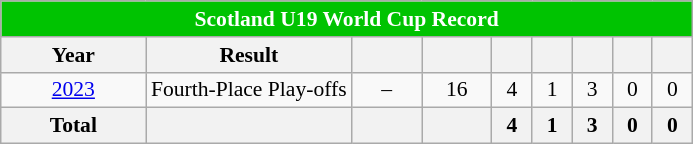<table class="wikitable" style="font-size:90%; text-align:center">
<tr>
<th style="color:white; background:#00C301;" colspan=9>Scotland U19 World Cup Record</th>
</tr>
<tr>
<th width="90">Year</th>
<th>Result</th>
<th width="40"></th>
<th width="40"></th>
<th width="20"></th>
<th width="20"></th>
<th width="20"></th>
<th width="20"></th>
<th width="20"></th>
</tr>
<tr>
<td> <a href='#'>2023</a></td>
<td>Fourth-Place Play-offs</td>
<td>–</td>
<td>16</td>
<td>4</td>
<td>1</td>
<td>3</td>
<td>0</td>
<td>0</td>
</tr>
<tr>
<th>Total</th>
<th></th>
<th></th>
<th></th>
<th>4</th>
<th>1</th>
<th>3</th>
<th>0</th>
<th>0</th>
</tr>
</table>
